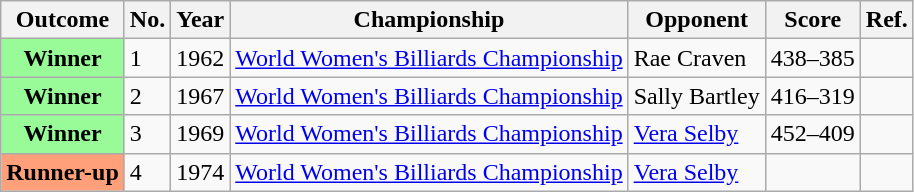<table class="wikitable">
<tr>
<th>Outcome</th>
<th>No.</th>
<th>Year</th>
<th>Championship</th>
<th>Opponent</th>
<th>Score</th>
<th>Ref.</th>
</tr>
<tr>
<th scope="row" style="background:#98FB98">Winner</th>
<td>1</td>
<td>1962</td>
<td><a href='#'>World Women's Billiards Championship</a></td>
<td>Rae Craven</td>
<td>438–385</td>
<td></td>
</tr>
<tr>
<th scope="row" style="background:#98FB98">Winner</th>
<td>2</td>
<td>1967</td>
<td><a href='#'>World Women's Billiards Championship</a></td>
<td>Sally Bartley</td>
<td>416–319</td>
<td></td>
</tr>
<tr>
<th scope="row" style="background:#98FB98">Winner</th>
<td>3</td>
<td>1969</td>
<td><a href='#'>World Women's Billiards Championship</a></td>
<td><a href='#'>Vera Selby</a></td>
<td>452–409</td>
<td></td>
</tr>
<tr>
<th scope="row" style="background:#ffa07a;">Runner-up</th>
<td>4</td>
<td>1974</td>
<td><a href='#'>World Women's Billiards Championship</a></td>
<td><a href='#'>Vera Selby</a></td>
<td></td>
<td></td>
</tr>
</table>
